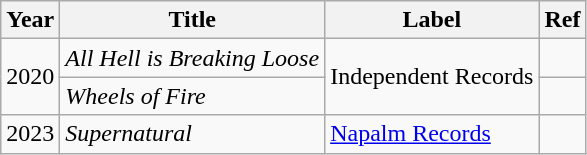<table class="wikitable">
<tr>
<th>Year</th>
<th>Title</th>
<th>Label</th>
<th>Ref</th>
</tr>
<tr>
<td rowspan="2">2020</td>
<td><em>All Hell is Breaking Loose</em></td>
<td rowspan="2">Independent Records</td>
<td></td>
</tr>
<tr>
<td><em>Wheels of Fire</em></td>
<td></td>
</tr>
<tr>
<td>2023</td>
<td><em>Supernatural</em></td>
<td><a href='#'>Napalm Records</a></td>
<td></td>
</tr>
</table>
